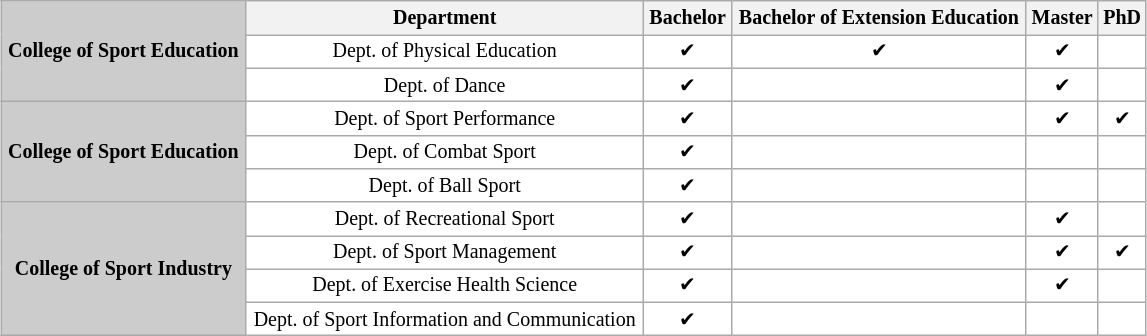<table style="white-space: nowrap;">
<tr style="vertical-align:top;">
<td style="vertical-align:top;"><br><table class="wikitable" style="text-align:center; font-size: smaller;width:100%;background-color:white;">
<tr>
<th rowspan="3" style="background-color:#ccc;">College of Sport Education</th>
<th>Department</th>
<th>Bachelor</th>
<th>Bachelor of Extension Education</th>
<th>Master</th>
<th>PhD</th>
</tr>
<tr>
<td>Dept. of Physical Education</td>
<td>✔</td>
<td>✔</td>
<td>✔</td>
<td></td>
</tr>
<tr>
<td>Dept. of Dance</td>
<td>✔</td>
<td></td>
<td>✔</td>
<td></td>
</tr>
<tr>
<th rowspan="3" style="background-color:#ccc;">College of Sport Education</th>
<td>Dept. of Sport Performance</td>
<td>✔</td>
<td></td>
<td>✔</td>
<td>✔</td>
</tr>
<tr>
<td>Dept. of Combat Sport</td>
<td>✔</td>
<td></td>
<td></td>
<td></td>
</tr>
<tr>
<td>Dept. of Ball Sport</td>
<td>✔</td>
<td></td>
<td></td>
<td></td>
</tr>
<tr>
<th rowspan="5" style="background-color:#ccc;">College of Sport Industry</th>
<td>Dept. of Recreational Sport</td>
<td>✔</td>
<td></td>
<td>✔</td>
<td></td>
</tr>
<tr>
<td>Dept. of Sport Management</td>
<td>✔</td>
<td></td>
<td>✔</td>
<td>✔</td>
</tr>
<tr>
<td>Dept. of Exercise Health Science</td>
<td>✔</td>
<td></td>
<td>✔</td>
<td></td>
</tr>
<tr>
<td>Dept. of Sport Information and Communication</td>
<td>✔</td>
<td></td>
<td></td>
<td></td>
</tr>
</table>
</td>
</tr>
</table>
